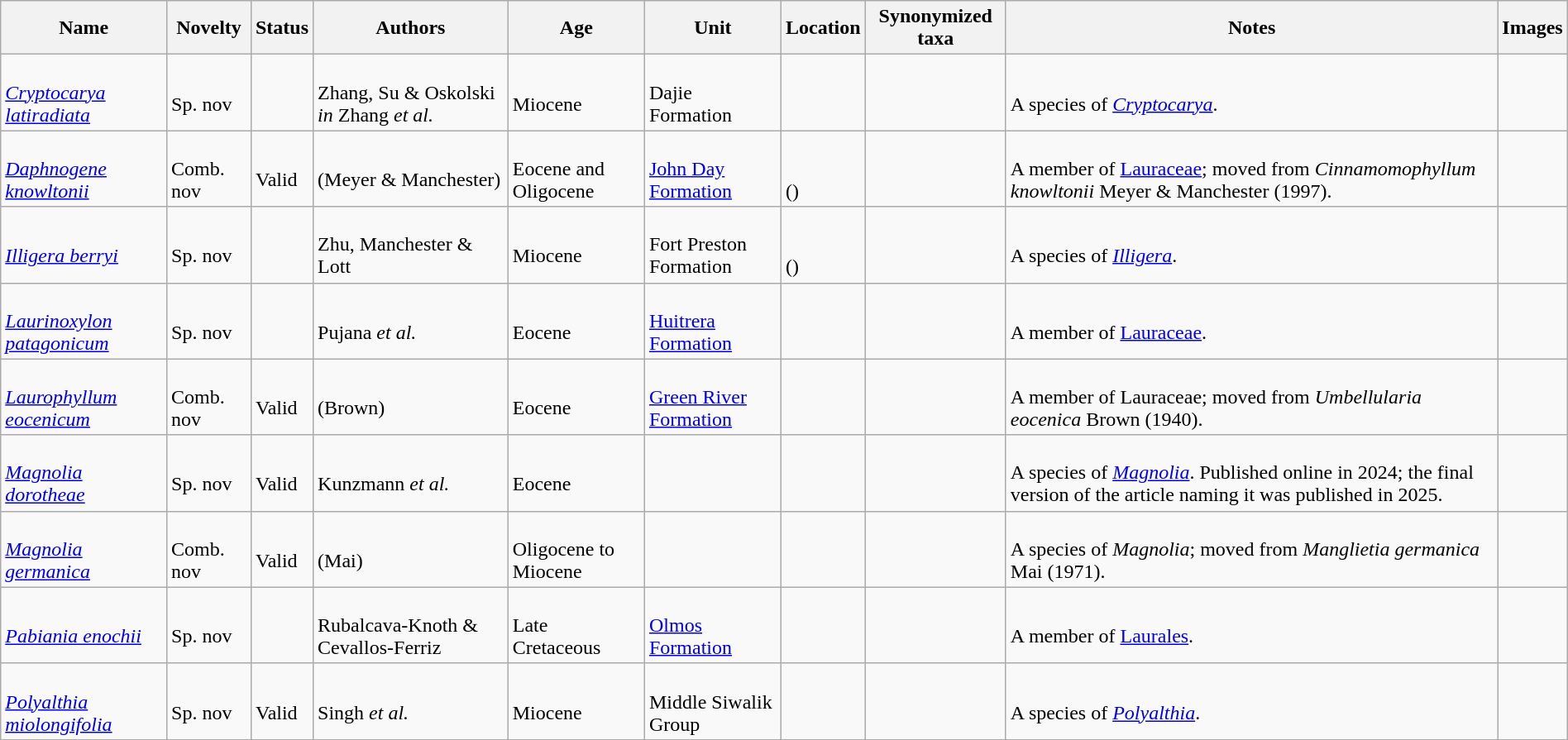<table class="wikitable sortable" align="center" width="100%">
<tr>
<th>Name</th>
<th>Novelty</th>
<th>Status</th>
<th>Authors</th>
<th>Age</th>
<th>Unit</th>
<th>Location</th>
<th>Synonymized taxa</th>
<th>Notes</th>
<th>Images</th>
</tr>
<tr>
<td><br><em><a href='#'>Cryptocarya latiradiata</a></em></td>
<td><br>Sp. nov</td>
<td></td>
<td><br>Zhang, Su & Oskolski <em>in</em> Zhang <em>et al.</em></td>
<td><br>Miocene</td>
<td><br>Dajie Formation</td>
<td><br></td>
<td></td>
<td><br>A species of <em><a href='#'>Cryptocarya</a></em>.</td>
<td></td>
</tr>
<tr>
<td><br><em><a href='#'>Daphnogene knowltonii</a></em></td>
<td><br>Comb. nov</td>
<td><br>Valid</td>
<td><br>(Meyer & Manchester)</td>
<td><br>Eocene and Oligocene</td>
<td><br><a href='#'>John Day Formation</a></td>
<td><br><br>()</td>
<td></td>
<td><br>A member of <a href='#'>Lauraceae</a>; moved from <em>Cinnamomophyllum knowltonii</em> Meyer & Manchester (1997).</td>
<td></td>
</tr>
<tr>
<td><br><em><a href='#'>Illigera berryi</a></em></td>
<td><br>Sp. nov</td>
<td></td>
<td><br>Zhu, Manchester & Lott</td>
<td><br>Miocene</td>
<td><br>Fort Preston Formation</td>
<td><br><br>()</td>
<td></td>
<td><br>A species of <em><a href='#'>Illigera</a></em>.</td>
<td></td>
</tr>
<tr>
<td><br><em><a href='#'>Laurinoxylon patagonicum</a></em></td>
<td><br>Sp. nov</td>
<td></td>
<td><br>Pujana <em>et al.</em></td>
<td><br>Eocene</td>
<td><br><a href='#'>Huitrera Formation</a></td>
<td><br></td>
<td></td>
<td><br>A member of <a href='#'>Lauraceae</a>.</td>
<td></td>
</tr>
<tr>
<td><br><em><a href='#'>Laurophyllum eocenicum</a></em></td>
<td><br>Comb. nov</td>
<td><br>Valid</td>
<td><br>(Brown)</td>
<td><br>Eocene</td>
<td><br><a href='#'>Green River Formation</a></td>
<td><br></td>
<td></td>
<td><br>A member of Lauraceae; moved from <em>Umbellularia eocenica</em> Brown (1940).</td>
<td></td>
</tr>
<tr>
<td><br><em><a href='#'>Magnolia dorotheae</a></em></td>
<td><br>Sp. nov</td>
<td><br>Valid</td>
<td><br>Kunzmann <em>et al.</em></td>
<td><br>Eocene</td>
<td></td>
<td><br></td>
<td></td>
<td><br>A species of <em><a href='#'>Magnolia</a></em>. Published online in 2024; the final version of the article naming it was published in 2025.</td>
<td></td>
</tr>
<tr>
<td><br><em><a href='#'>Magnolia germanica</a></em></td>
<td><br>Comb. nov</td>
<td><br>Valid</td>
<td><br>(Mai)</td>
<td><br>Oligocene to Miocene</td>
<td></td>
<td><br></td>
<td></td>
<td><br>A species of <em>Magnolia</em>; moved from <em>Manglietia germanica</em> Mai (1971).</td>
<td></td>
</tr>
<tr>
<td><br><em><a href='#'>Pabiania enochii</a></em></td>
<td><br>Sp. nov</td>
<td></td>
<td><br>Rubalcava-Knoth & Cevallos-Ferriz</td>
<td><br>Late Cretaceous</td>
<td><br><a href='#'>Olmos Formation</a></td>
<td><br></td>
<td></td>
<td><br>A member of <a href='#'>Laurales</a>.</td>
<td></td>
</tr>
<tr>
<td><br><em><a href='#'>Polyalthia miolongifolia</a></em></td>
<td><br>Sp. nov</td>
<td><br>Valid</td>
<td><br>Singh <em>et al.</em></td>
<td><br>Miocene</td>
<td><br>Middle Siwalik Group</td>
<td><br></td>
<td></td>
<td><br>A species of <em><a href='#'>Polyalthia</a></em>.</td>
<td></td>
</tr>
<tr>
</tr>
</table>
